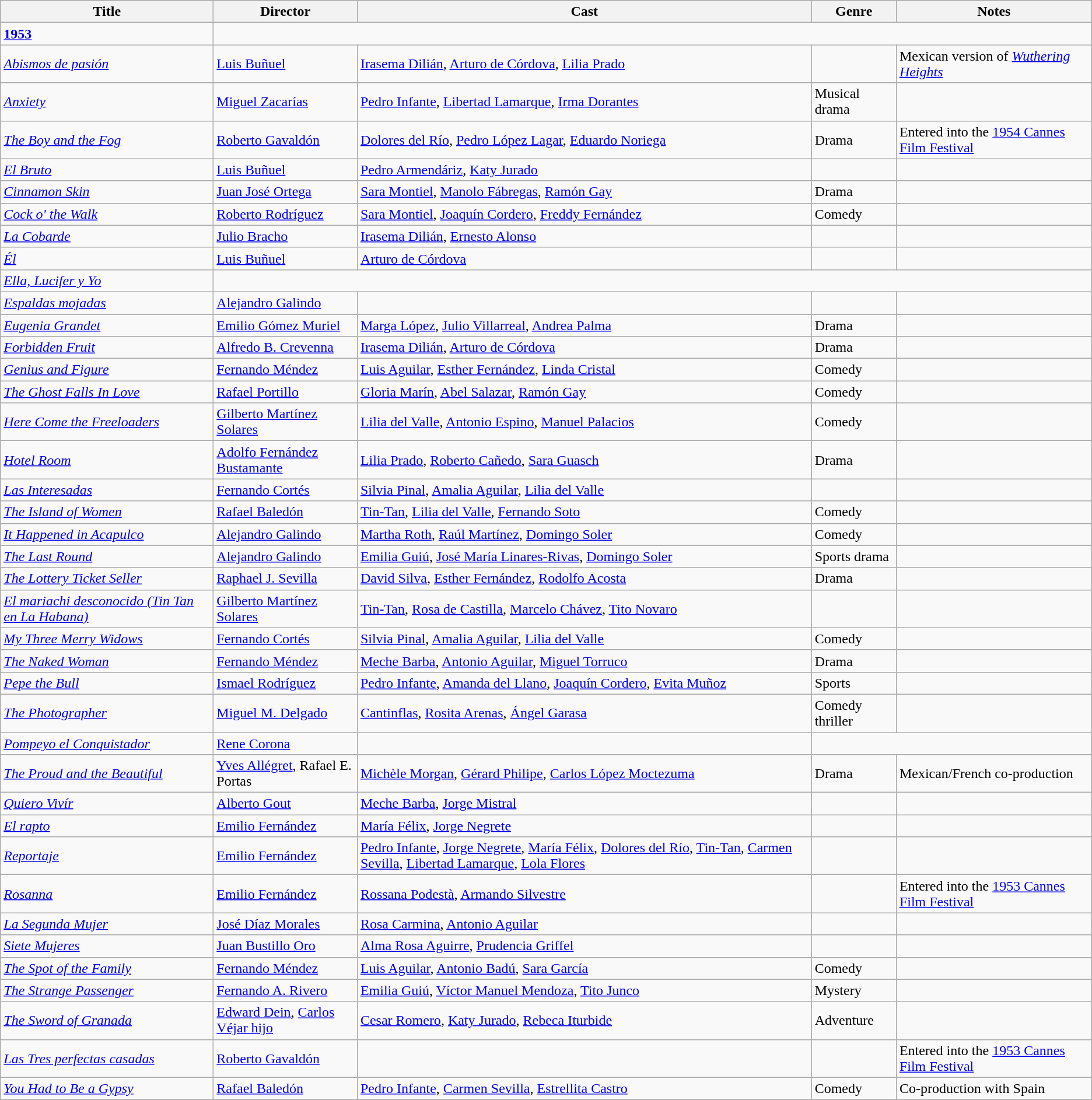<table class="wikitable">
<tr>
<th>Title</th>
<th>Director</th>
<th>Cast</th>
<th>Genre</th>
<th>Notes</th>
</tr>
<tr>
<td><strong><a href='#'>1953</a></strong></td>
</tr>
<tr>
<td><em><a href='#'>Abismos de pasión</a></em></td>
<td><a href='#'>Luis Buñuel</a></td>
<td><a href='#'>Irasema Dilián</a>, <a href='#'>Arturo de Córdova</a>, <a href='#'>Lilia Prado</a></td>
<td></td>
<td>Mexican version of <em><a href='#'>Wuthering Heights</a></em></td>
</tr>
<tr>
<td><em><a href='#'>Anxiety</a></em></td>
<td><a href='#'>Miguel Zacarías</a></td>
<td><a href='#'>Pedro Infante</a>, <a href='#'>Libertad Lamarque</a>, <a href='#'>Irma Dorantes</a></td>
<td>Musical drama</td>
<td></td>
</tr>
<tr>
<td><em><a href='#'>The Boy and the Fog</a></em></td>
<td><a href='#'>Roberto Gavaldón</a></td>
<td><a href='#'>Dolores del Río</a>, <a href='#'>Pedro López Lagar</a>, <a href='#'>Eduardo Noriega</a></td>
<td>Drama</td>
<td>Entered into the <a href='#'>1954 Cannes Film Festival</a></td>
</tr>
<tr>
<td><em><a href='#'>El Bruto</a></em></td>
<td><a href='#'>Luis Buñuel</a></td>
<td><a href='#'>Pedro Armendáriz</a>, <a href='#'>Katy Jurado</a></td>
<td></td>
<td></td>
</tr>
<tr>
<td><em><a href='#'>Cinnamon Skin</a></em></td>
<td><a href='#'>Juan José Ortega</a></td>
<td><a href='#'>Sara Montiel</a>, <a href='#'>Manolo Fábregas</a>, <a href='#'>Ramón Gay</a></td>
<td>Drama</td>
<td></td>
</tr>
<tr>
<td><em><a href='#'>Cock o' the Walk</a></em></td>
<td><a href='#'>Roberto Rodríguez</a></td>
<td><a href='#'>Sara Montiel</a>, <a href='#'>Joaquín Cordero</a>, <a href='#'>Freddy Fernández</a></td>
<td>Comedy</td>
<td></td>
</tr>
<tr>
<td><em><a href='#'>La Cobarde</a></em></td>
<td><a href='#'>Julio Bracho</a></td>
<td><a href='#'>Irasema Dilián</a>, <a href='#'>Ernesto Alonso</a></td>
<td></td>
<td></td>
</tr>
<tr>
<td><em><a href='#'>Él</a></em></td>
<td><a href='#'>Luis Buñuel</a></td>
<td><a href='#'>Arturo de Córdova</a></td>
<td></td>
<td></td>
</tr>
<tr>
<td><em><a href='#'>Ella, Lucifer y Yo</a></em></td>
</tr>
<tr>
<td><em><a href='#'>Espaldas mojadas</a></em></td>
<td><a href='#'>Alejandro Galindo</a></td>
<td></td>
<td></td>
<td></td>
</tr>
<tr>
<td><em><a href='#'>Eugenia Grandet</a></em></td>
<td><a href='#'>Emilio Gómez Muriel</a></td>
<td><a href='#'>Marga López</a>, <a href='#'>Julio Villarreal</a>, <a href='#'>Andrea Palma</a></td>
<td>Drama</td>
<td></td>
</tr>
<tr>
<td><em><a href='#'>Forbidden Fruit</a></em></td>
<td><a href='#'>Alfredo B. Crevenna</a></td>
<td><a href='#'>Irasema Dilián</a>, <a href='#'>Arturo de Córdova</a></td>
<td>Drama</td>
<td></td>
</tr>
<tr>
<td><em><a href='#'>Genius and Figure</a></em></td>
<td><a href='#'>Fernando Méndez</a></td>
<td><a href='#'>Luis Aguilar</a>, <a href='#'>Esther Fernández</a>, <a href='#'>Linda Cristal</a></td>
<td>Comedy</td>
<td></td>
</tr>
<tr>
<td><em><a href='#'>The Ghost Falls In Love</a></em></td>
<td><a href='#'>Rafael Portillo</a></td>
<td><a href='#'>Gloria Marín</a>, <a href='#'>Abel Salazar</a>, <a href='#'>Ramón Gay</a></td>
<td>Comedy</td>
<td></td>
</tr>
<tr>
<td><em><a href='#'>Here Come the Freeloaders</a></em></td>
<td><a href='#'>Gilberto Martínez Solares</a></td>
<td><a href='#'>Lilia del Valle</a>, <a href='#'>Antonio Espino</a>, <a href='#'>Manuel Palacios</a></td>
<td>Comedy</td>
<td></td>
</tr>
<tr>
<td><em><a href='#'>Hotel Room</a></em></td>
<td><a href='#'>Adolfo Fernández Bustamante</a></td>
<td><a href='#'>Lilia Prado</a>, <a href='#'>Roberto Cañedo</a>, <a href='#'>Sara Guasch</a></td>
<td>Drama</td>
<td></td>
</tr>
<tr>
<td><em><a href='#'>Las Interesadas</a></em></td>
<td><a href='#'>Fernando Cortés</a></td>
<td><a href='#'>Silvia Pinal</a>, <a href='#'>Amalia Aguilar</a>, <a href='#'>Lilia del Valle</a></td>
<td></td>
<td></td>
</tr>
<tr>
<td><em><a href='#'>The Island of Women</a></em></td>
<td><a href='#'>Rafael Baledón</a></td>
<td><a href='#'>Tin-Tan</a>, <a href='#'>Lilia del Valle</a>, <a href='#'>Fernando Soto</a></td>
<td>Comedy</td>
<td></td>
</tr>
<tr>
<td><em><a href='#'>It Happened in Acapulco</a></em></td>
<td><a href='#'>Alejandro Galindo</a></td>
<td><a href='#'>Martha Roth</a>, <a href='#'>Raúl Martínez</a>, <a href='#'>Domingo Soler</a></td>
<td>Comedy</td>
<td></td>
</tr>
<tr>
<td><em><a href='#'>The Last Round</a></em></td>
<td><a href='#'>Alejandro Galindo</a></td>
<td><a href='#'>Emilia Guiú</a>, <a href='#'>José María Linares-Rivas</a>, <a href='#'>Domingo Soler</a></td>
<td>Sports drama</td>
<td></td>
</tr>
<tr>
<td><em><a href='#'>The Lottery Ticket Seller</a></em></td>
<td><a href='#'>Raphael J. Sevilla</a></td>
<td><a href='#'>David Silva</a>, <a href='#'>Esther Fernández</a>, <a href='#'>Rodolfo Acosta</a></td>
<td>Drama</td>
<td></td>
</tr>
<tr>
<td><em><a href='#'>El mariachi desconocido (Tin Tan en La Habana)</a></em></td>
<td><a href='#'>Gilberto Martínez Solares</a></td>
<td><a href='#'>Tin-Tan</a>, <a href='#'>Rosa de Castilla</a>, <a href='#'>Marcelo Chávez</a>, <a href='#'>Tito Novaro</a></td>
<td></td>
<td></td>
</tr>
<tr>
<td><em><a href='#'>My Three Merry Widows</a></em></td>
<td><a href='#'>Fernando Cortés</a></td>
<td><a href='#'>Silvia Pinal</a>, <a href='#'>Amalia Aguilar</a>, <a href='#'>Lilia del Valle</a></td>
<td>Comedy</td>
<td></td>
</tr>
<tr>
<td><em><a href='#'>The Naked Woman</a></em></td>
<td><a href='#'>Fernando Méndez</a></td>
<td><a href='#'>Meche Barba</a>, <a href='#'>Antonio Aguilar</a>, <a href='#'>Miguel Torruco</a></td>
<td>Drama</td>
<td></td>
</tr>
<tr>
<td><em><a href='#'>Pepe the Bull</a></em></td>
<td><a href='#'>Ismael Rodríguez</a></td>
<td><a href='#'>Pedro Infante</a>, <a href='#'>Amanda del Llano</a>, <a href='#'>Joaquín Cordero</a>, <a href='#'>Evita Muñoz</a></td>
<td>Sports</td>
<td></td>
</tr>
<tr>
<td><em><a href='#'>The Photographer</a></em></td>
<td><a href='#'>Miguel M. Delgado</a></td>
<td><a href='#'>Cantinflas</a>, <a href='#'>Rosita Arenas</a>, <a href='#'>Ángel Garasa</a></td>
<td>Comedy thriller</td>
<td></td>
</tr>
<tr>
<td><em><a href='#'>Pompeyo el Conquistador</a></em></td>
<td><a href='#'>Rene Corona</a></td>
<td></td>
</tr>
<tr>
<td><em><a href='#'>The Proud and the Beautiful</a></em></td>
<td><a href='#'>Yves Allégret</a>, Rafael E. Portas</td>
<td><a href='#'>Michèle Morgan</a>, <a href='#'>Gérard Philipe</a>, <a href='#'>Carlos López Moctezuma</a></td>
<td>Drama</td>
<td>Mexican/French co-production</td>
</tr>
<tr>
<td><em><a href='#'>Quiero Vivír</a></em></td>
<td><a href='#'>Alberto Gout</a></td>
<td><a href='#'>Meche Barba</a>, <a href='#'>Jorge Mistral</a></td>
<td></td>
<td></td>
</tr>
<tr>
<td><em><a href='#'>El rapto</a></em></td>
<td><a href='#'>Emilio Fernández</a></td>
<td><a href='#'>María Félix</a>, <a href='#'>Jorge Negrete</a></td>
<td></td>
<td></td>
</tr>
<tr>
<td><em><a href='#'>Reportaje</a></em></td>
<td><a href='#'>Emilio Fernández</a></td>
<td><a href='#'>Pedro Infante</a>, <a href='#'>Jorge Negrete</a>, <a href='#'>María Félix</a>, <a href='#'>Dolores del Río</a>, <a href='#'>Tin-Tan</a>, <a href='#'>Carmen Sevilla</a>, <a href='#'>Libertad Lamarque</a>, <a href='#'>Lola Flores</a></td>
<td></td>
<td></td>
</tr>
<tr>
<td><em><a href='#'>Rosanna</a></em></td>
<td><a href='#'>Emilio Fernández</a></td>
<td><a href='#'>Rossana Podestà</a>, <a href='#'>Armando Silvestre</a></td>
<td></td>
<td>Entered into the <a href='#'>1953 Cannes Film Festival</a></td>
</tr>
<tr>
<td><em><a href='#'>La Segunda Mujer</a></em></td>
<td><a href='#'>José Díaz Morales</a></td>
<td><a href='#'>Rosa Carmina</a>, <a href='#'>Antonio Aguilar</a></td>
<td></td>
<td></td>
</tr>
<tr>
<td><em><a href='#'>Siete Mujeres</a></em></td>
<td><a href='#'>Juan Bustillo Oro</a></td>
<td><a href='#'>Alma Rosa Aguirre</a>, <a href='#'>Prudencia Griffel</a></td>
<td></td>
<td></td>
</tr>
<tr>
<td><em><a href='#'>The Spot of the Family</a></em></td>
<td><a href='#'>Fernando Méndez</a></td>
<td><a href='#'>Luis Aguilar</a>, <a href='#'>Antonio Badú</a>, <a href='#'>Sara García</a></td>
<td>Comedy</td>
<td></td>
</tr>
<tr>
<td><em><a href='#'>The Strange Passenger</a></em></td>
<td><a href='#'>Fernando A. Rivero</a></td>
<td><a href='#'>Emilia Guiú</a>, <a href='#'>Víctor Manuel Mendoza</a>, <a href='#'>Tito Junco</a></td>
<td>Mystery</td>
<td></td>
</tr>
<tr>
<td><em><a href='#'>The Sword of Granada</a></em></td>
<td><a href='#'>Edward Dein</a>, <a href='#'>Carlos Véjar hijo</a></td>
<td><a href='#'>Cesar Romero</a>, <a href='#'>Katy Jurado</a>, <a href='#'>Rebeca Iturbide</a></td>
<td>Adventure</td>
<td></td>
</tr>
<tr>
<td><em><a href='#'>Las Tres perfectas casadas</a></em></td>
<td><a href='#'>Roberto Gavaldón</a></td>
<td></td>
<td></td>
<td>Entered into the <a href='#'>1953 Cannes Film Festival</a></td>
</tr>
<tr>
<td><em><a href='#'>You Had to Be a Gypsy</a></em></td>
<td><a href='#'>Rafael Baledón</a></td>
<td><a href='#'>Pedro Infante</a>, <a href='#'>Carmen Sevilla</a>, <a href='#'>Estrellita Castro</a></td>
<td>Comedy</td>
<td>Co-production with Spain</td>
</tr>
<tr>
</tr>
</table>
